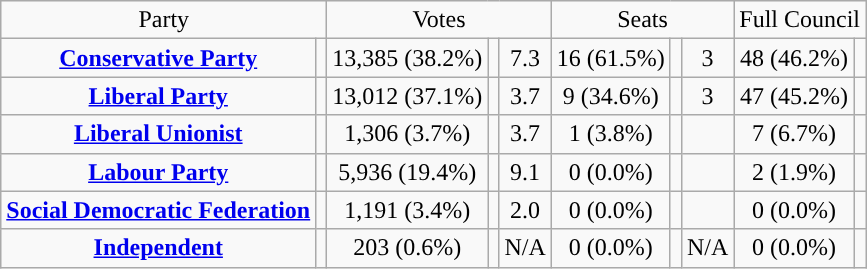<table class=wikitable style="text-align:center;">
<tr>
<td colspan=2>Party</td>
<td colspan=3>Votes</td>
<td colspan=3>Seats</td>
<td colspan=3>Full Council</td>
</tr>
<tr>
<td><strong><a href='#'>Conservative Party</a></strong></td>
<td style="background:"></td>
<td>13,385 (38.2%)</td>
<td></td>
<td> 7.3</td>
<td>16 (61.5%)</td>
<td></td>
<td> 3</td>
<td>48 (46.2%)</td>
<td></td>
</tr>
<tr>
<td><strong><a href='#'>Liberal Party</a></strong></td>
<td style="background:"></td>
<td>13,012 (37.1%)</td>
<td></td>
<td> 3.7</td>
<td>9 (34.6%)</td>
<td></td>
<td> 3</td>
<td>47 (45.2%)</td>
<td></td>
</tr>
<tr>
<td><strong><a href='#'>Liberal Unionist</a></strong></td>
<td style="background:"></td>
<td>1,306 (3.7%)</td>
<td></td>
<td> 3.7</td>
<td>1 (3.8%)</td>
<td></td>
<td></td>
<td>7 (6.7%)</td>
<td></td>
</tr>
<tr>
<td><strong><a href='#'>Labour Party</a></strong></td>
<td style="background:"></td>
<td>5,936 (19.4%)</td>
<td></td>
<td> 9.1</td>
<td>0 (0.0%)</td>
<td></td>
<td></td>
<td>2 (1.9%)</td>
<td></td>
</tr>
<tr>
<td><strong><a href='#'>Social Democratic Federation</a></strong></td>
<td style="background:"></td>
<td>1,191 (3.4%)</td>
<td></td>
<td> 2.0</td>
<td>0 (0.0%)</td>
<td></td>
<td></td>
<td>0 (0.0%)</td>
<td></td>
</tr>
<tr>
<td><strong><a href='#'>Independent</a></strong></td>
<td style="background:"></td>
<td>203 (0.6%)</td>
<td></td>
<td>N/A</td>
<td>0 (0.0%)</td>
<td></td>
<td>N/A</td>
<td>0 (0.0%)</td>
<td></td>
</tr>
</table>
